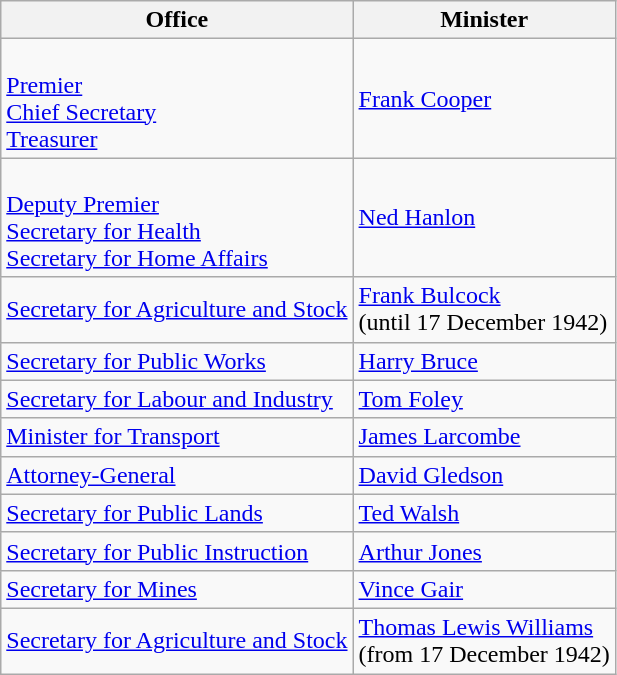<table class="wikitable">
<tr>
<th>Office</th>
<th>Minister</th>
</tr>
<tr>
<td><br><a href='#'>Premier</a><br>
<a href='#'>Chief Secretary</a><br>
<a href='#'>Treasurer</a></td>
<td><a href='#'>Frank Cooper</a></td>
</tr>
<tr>
<td><br><a href='#'>Deputy Premier</a><br>
<a href='#'>Secretary for Health</a><br>
<a href='#'>Secretary for Home Affairs</a></td>
<td><a href='#'>Ned Hanlon</a></td>
</tr>
<tr>
<td><a href='#'>Secretary for Agriculture and Stock</a></td>
<td><a href='#'>Frank Bulcock</a><br>(until 17 December 1942)</td>
</tr>
<tr>
<td><a href='#'>Secretary for Public Works</a><br></td>
<td><a href='#'>Harry Bruce</a></td>
</tr>
<tr>
<td><a href='#'>Secretary for Labour and Industry</a></td>
<td><a href='#'>Tom Foley</a></td>
</tr>
<tr>
<td><a href='#'>Minister for Transport</a></td>
<td><a href='#'>James Larcombe</a></td>
</tr>
<tr>
<td><a href='#'>Attorney-General</a></td>
<td><a href='#'>David Gledson</a></td>
</tr>
<tr>
<td><a href='#'>Secretary for Public Lands</a></td>
<td><a href='#'>Ted Walsh</a></td>
</tr>
<tr>
<td><a href='#'>Secretary for Public Instruction</a><br></td>
<td><a href='#'>Arthur Jones</a></td>
</tr>
<tr>
<td><a href='#'>Secretary for Mines</a></td>
<td><a href='#'>Vince Gair</a></td>
</tr>
<tr>
<td><a href='#'>Secretary for Agriculture and Stock</a></td>
<td><a href='#'>Thomas Lewis Williams</a><br>(from 17 December 1942)</td>
</tr>
</table>
